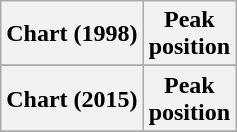<table class="wikitable plainrowheaders" style="text-align:center">
<tr>
<th scope="col">Chart (1998)</th>
<th scope="col">Peak<br>position</th>
</tr>
<tr>
</tr>
<tr>
<th scope="col">Chart (2015)</th>
<th scope="col">Peak<br>position</th>
</tr>
<tr>
</tr>
</table>
